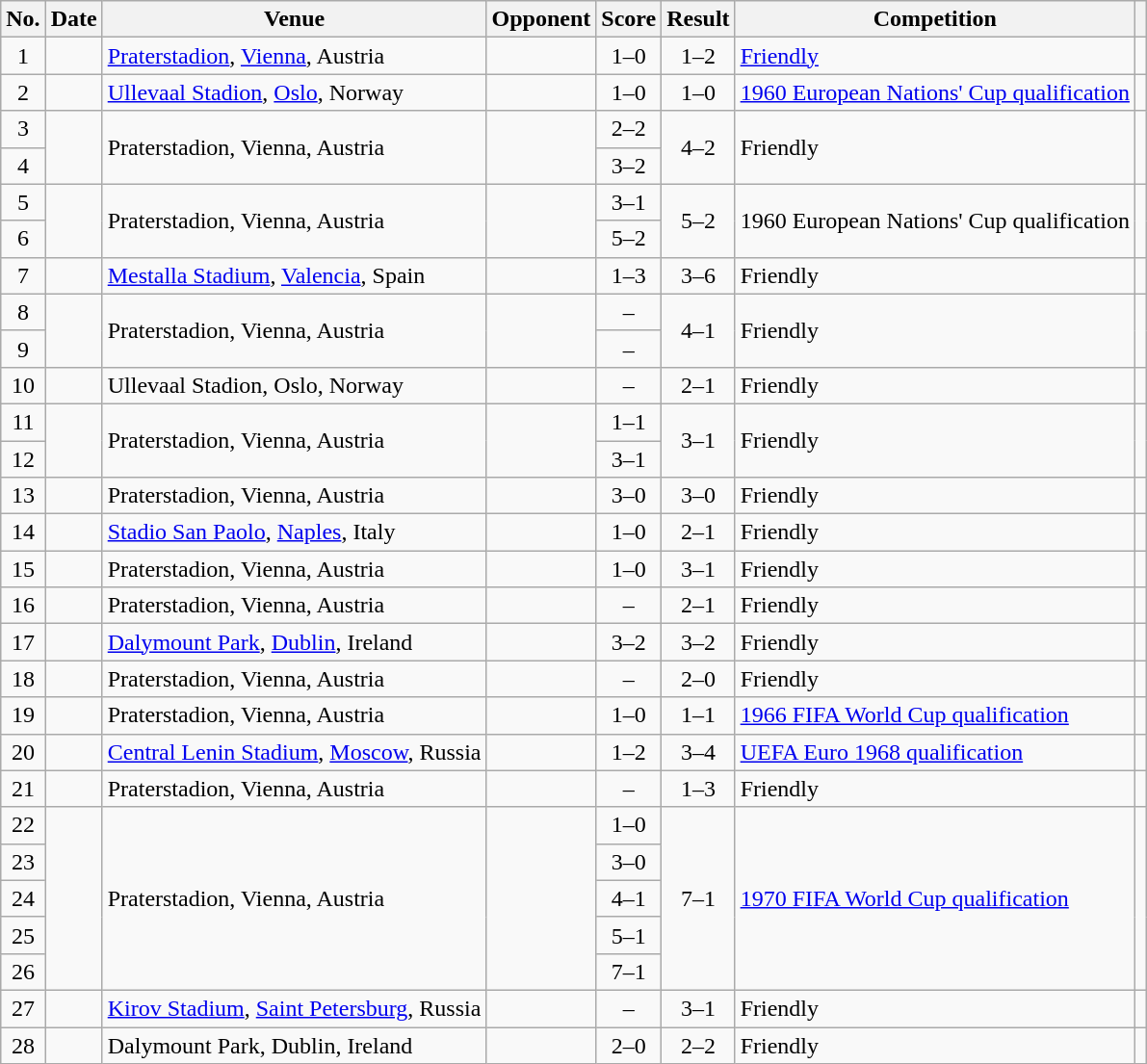<table class="wikitable sortable">
<tr>
<th scope="col">No.</th>
<th scope="col">Date</th>
<th scope="col">Venue</th>
<th scope="col">Opponent</th>
<th scope="col">Score</th>
<th scope="col">Result</th>
<th scope="col">Competition</th>
<th scope="col" class="unsortable"></th>
</tr>
<tr>
<td style="text-align:center">1</td>
<td></td>
<td><a href='#'>Praterstadion</a>, <a href='#'>Vienna</a>, Austria</td>
<td></td>
<td style="text-align:center">1–0</td>
<td style="text-align:center">1–2</td>
<td><a href='#'>Friendly</a></td>
<td></td>
</tr>
<tr>
<td style="text-align:center">2</td>
<td></td>
<td><a href='#'>Ullevaal Stadion</a>, <a href='#'>Oslo</a>, Norway</td>
<td></td>
<td style="text-align:center">1–0</td>
<td style="text-align:center">1–0</td>
<td><a href='#'>1960 European Nations' Cup qualification</a></td>
<td></td>
</tr>
<tr>
<td style="text-align:center">3</td>
<td rowspan="2"></td>
<td rowspan="2">Praterstadion, Vienna, Austria</td>
<td rowspan="2"></td>
<td style="text-align:center">2–2</td>
<td rowspan="2" style="text-align:center">4–2</td>
<td rowspan="2">Friendly</td>
<td rowspan="2"></td>
</tr>
<tr>
<td style="text-align:center">4</td>
<td style="text-align:center">3–2</td>
</tr>
<tr>
<td style="text-align:center">5</td>
<td rowspan="2"></td>
<td rowspan="2">Praterstadion, Vienna, Austria</td>
<td rowspan="2"></td>
<td style="text-align:center">3–1</td>
<td rowspan="2" style="text-align:center">5–2</td>
<td rowspan="2">1960 European Nations' Cup qualification</td>
<td rowspan="2"></td>
</tr>
<tr>
<td style="text-align:center">6</td>
<td style="text-align:center">5–2</td>
</tr>
<tr>
<td style="text-align:center">7</td>
<td></td>
<td><a href='#'>Mestalla Stadium</a>, <a href='#'>Valencia</a>, Spain</td>
<td></td>
<td style="text-align:center">1–3</td>
<td style="text-align:center">3–6</td>
<td>Friendly</td>
<td></td>
</tr>
<tr>
<td style="text-align:center">8</td>
<td rowspan="2"></td>
<td rowspan="2">Praterstadion, Vienna, Austria</td>
<td rowspan="2"></td>
<td style="text-align:center">–</td>
<td rowspan="2" style="text-align:center">4–1</td>
<td rowspan="2">Friendly</td>
<td rowspan="2"></td>
</tr>
<tr>
<td style="text-align:center">9</td>
<td style="text-align:center">–</td>
</tr>
<tr>
<td style="text-align:center">10</td>
<td></td>
<td>Ullevaal Stadion, Oslo, Norway</td>
<td></td>
<td style="text-align:center">–</td>
<td style="text-align:center">2–1</td>
<td>Friendly</td>
<td></td>
</tr>
<tr>
<td style="text-align:center">11</td>
<td rowspan="2"></td>
<td rowspan="2">Praterstadion, Vienna, Austria</td>
<td rowspan="2"></td>
<td style="text-align:center">1–1</td>
<td rowspan="2" style="text-align:center">3–1</td>
<td rowspan="2">Friendly</td>
<td rowspan="2"></td>
</tr>
<tr>
<td style="text-align:center">12</td>
<td style="text-align:center">3–1</td>
</tr>
<tr>
<td style="text-align:center">13</td>
<td></td>
<td>Praterstadion, Vienna, Austria</td>
<td></td>
<td style="text-align:center">3–0</td>
<td style="text-align:center">3–0</td>
<td>Friendly</td>
<td></td>
</tr>
<tr>
<td style="text-align:center">14</td>
<td></td>
<td><a href='#'>Stadio San Paolo</a>, <a href='#'>Naples</a>, Italy</td>
<td></td>
<td style="text-align:center">1–0</td>
<td style="text-align:center">2–1</td>
<td>Friendly</td>
<td></td>
</tr>
<tr>
<td style="text-align:center">15</td>
<td></td>
<td>Praterstadion, Vienna, Austria</td>
<td></td>
<td style="text-align:center">1–0</td>
<td style="text-align:center">3–1</td>
<td>Friendly</td>
<td></td>
</tr>
<tr>
<td style="text-align:center">16</td>
<td></td>
<td>Praterstadion, Vienna, Austria</td>
<td></td>
<td style="text-align:center">–</td>
<td style="text-align:center">2–1</td>
<td>Friendly</td>
<td></td>
</tr>
<tr>
<td style="text-align:center">17</td>
<td></td>
<td><a href='#'>Dalymount Park</a>, <a href='#'>Dublin</a>, Ireland</td>
<td></td>
<td style="text-align:center">3–2</td>
<td style="text-align:center">3–2</td>
<td>Friendly</td>
<td></td>
</tr>
<tr>
<td style="text-align:center">18</td>
<td></td>
<td>Praterstadion, Vienna, Austria</td>
<td></td>
<td style="text-align:center">–</td>
<td style="text-align:center">2–0</td>
<td>Friendly</td>
<td></td>
</tr>
<tr>
<td style="text-align:center">19</td>
<td></td>
<td>Praterstadion, Vienna, Austria</td>
<td></td>
<td style="text-align:center">1–0</td>
<td style="text-align:center">1–1</td>
<td><a href='#'>1966 FIFA World Cup qualification</a></td>
<td></td>
</tr>
<tr>
<td style="text-align:center">20</td>
<td></td>
<td><a href='#'>Central Lenin Stadium</a>, <a href='#'>Moscow</a>, Russia</td>
<td></td>
<td style="text-align:center">1–2</td>
<td style="text-align:center">3–4</td>
<td><a href='#'>UEFA Euro 1968 qualification</a></td>
<td></td>
</tr>
<tr>
<td style="text-align:center">21</td>
<td></td>
<td>Praterstadion, Vienna, Austria</td>
<td></td>
<td style="text-align:center">–</td>
<td style="text-align:center">1–3</td>
<td>Friendly</td>
<td></td>
</tr>
<tr>
<td style="text-align:center">22</td>
<td rowspan="5"></td>
<td rowspan="5">Praterstadion, Vienna, Austria</td>
<td rowspan="5"></td>
<td style="text-align:center">1–0</td>
<td rowspan="5" style="text-align:center">7–1</td>
<td rowspan="5"><a href='#'>1970 FIFA World Cup qualification</a></td>
<td rowspan="5"></td>
</tr>
<tr>
<td style="text-align:center">23</td>
<td style="text-align:center">3–0</td>
</tr>
<tr>
<td style="text-align:center">24</td>
<td style="text-align:center">4–1</td>
</tr>
<tr>
<td style="text-align:center">25</td>
<td style="text-align:center">5–1</td>
</tr>
<tr>
<td style="text-align:center">26</td>
<td style="text-align:center">7–1</td>
</tr>
<tr>
<td style="text-align:center">27</td>
<td></td>
<td><a href='#'>Kirov Stadium</a>, <a href='#'>Saint Petersburg</a>, Russia</td>
<td></td>
<td style="text-align:center">–</td>
<td style="text-align:center">3–1</td>
<td>Friendly</td>
<td></td>
</tr>
<tr>
<td style="text-align:center">28</td>
<td></td>
<td>Dalymount Park, Dublin, Ireland</td>
<td></td>
<td style="text-align:center">2–0</td>
<td style="text-align:center">2–2</td>
<td>Friendly</td>
<td></td>
</tr>
</table>
